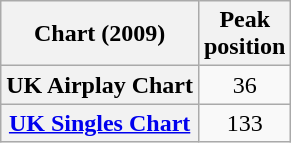<table class="wikitable sortable plainrowheaders">
<tr>
<th scope="col">Chart (2009)</th>
<th scope="col">Peak<br>position</th>
</tr>
<tr>
<th scope="row">UK Airplay Chart</th>
<td align="center">36</td>
</tr>
<tr>
<th scope="row"><a href='#'>UK Singles Chart</a></th>
<td align="center">133</td>
</tr>
</table>
